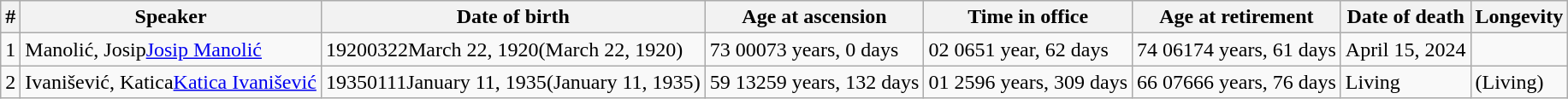<table class="wikitable sortable" style="">
<tr>
<th>#</th>
<th>Speaker</th>
<th>Date of birth</th>
<th>Age at ascension<br></th>
<th>Time in office<br></th>
<th>Age at retirement<br></th>
<th>Date of death</th>
<th>Longevity</th>
</tr>
<tr>
<td align="center">1</td>
<td><span>Manolić, Josip</span><a href='#'>Josip Manolić</a></td>
<td><span>19200322</span>March 22, 1920<span>(<span>March 22, 1920</span>)</span></td>
<td><span>73 000</span>73 years, 0 days</td>
<td><span>02 065</span>1 year, 62 days</td>
<td><span>74 061</span>74 years, 61 days</td>
<td>April 15, 2024</td>
<td><span></span></td>
</tr>
<tr>
<td align="center">2</td>
<td><span>Ivanišević, Katica</span><a href='#'>Katica Ivanišević</a></td>
<td><span>19350111</span>January 11, 1935<span>(<span>January 11, 1935</span>)</span></td>
<td><span>59 132</span>59 years, 132 days</td>
<td><span>01 259</span>6 years, 309 days</td>
<td><span>66 076</span>66 years, 76 days</td>
<td>Living</td>
<td><span></span> (Living)</td>
</tr>
</table>
